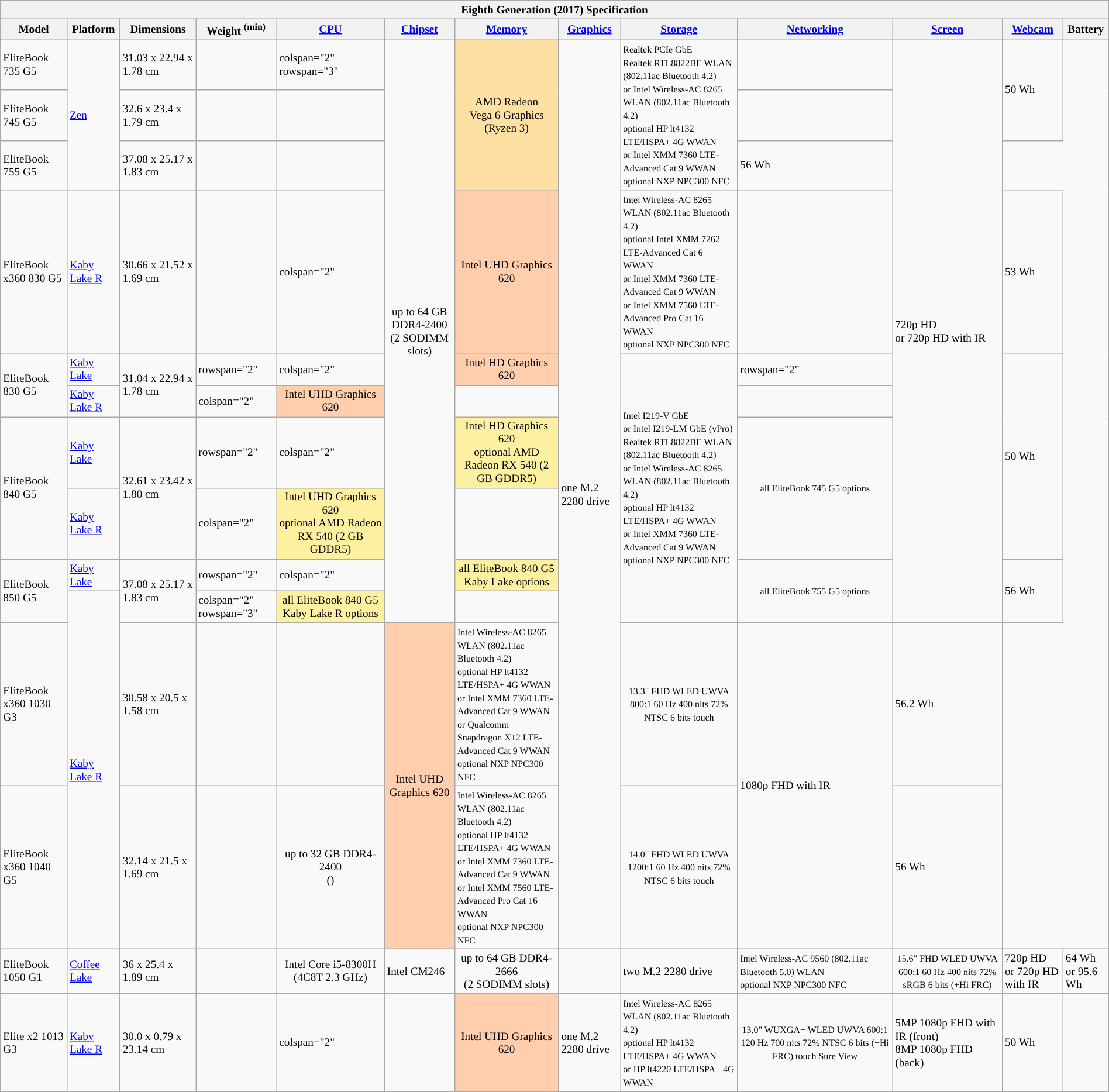<table class="wikitable mw-collapsible mw-collapsed" style="font-size: 80%; width: 100%;">
<tr>
<th colspan="13">Eighth Generation (2017) Specification</th>
</tr>
<tr>
<th width="6%">Model</th>
<th>Platform</th>
<th>Dimensions</th>
<th>Weight <sup>(min)</sup></th>
<th><a href='#'>CPU</a></th>
<th><a href='#'>Chipset</a></th>
<th><a href='#'>Memory</a></th>
<th><a href='#'>Graphics</a></th>
<th><a href='#'>Storage</a></th>
<th><a href='#'>Networking</a></th>
<th><a href='#'>Screen</a></th>
<th><a href='#'>Webcam</a></th>
<th>Battery</th>
</tr>
<tr>
<td>EliteBook 735 G5 </td>
<td rowspan="3"><a href='#'>Zen</a></td>
<td>31.03 x 22.94 x 1.78 cm</td>
<td></td>
<td>colspan="2" rowspan="3" </td>
<td rowspan="10" style="text-align:center;background:">up to 64 GB DDR4-2400<br>(2 SODIMM slots)</td>
<td rowspan="3" style="text-align:center;background:#fee0a3;">AMD Radeon<br>Vega 6 Graphics (Ryzen 3)<br></td>
<td rowspan="12">one M.2 2280 drive</td>
<td rowspan="3"><small>Realtek PCIe GbE<br>Realtek RTL8822BE WLAN (802.11ac Bluetooth 4.2)<br><span>or Intel Wireless-AC 8265 WLAN (802.11ac Bluetooth 4.2)</span><br>optional HP lt4132 LTE/HSPA+ 4G WWAN<br><span>or Intel XMM 7360 LTE-Advanced Cat 9 WWAN</span><br>optional NXP NPC300 NFC</small></td>
<td></td>
<td rowspan="10">720p HD<br><span>or 720p HD with IR</span></td>
<td rowspan="2">50 Wh</td>
</tr>
<tr>
<td>EliteBook 745 G5 </td>
<td>32.6 x 23.4 x 1.79 cm</td>
<td></td>
<td></td>
</tr>
<tr>
<td>EliteBook 755 G5 </td>
<td>37.08 x 25.17 x 1.83 cm</td>
<td></td>
<td></td>
<td>56 Wh</td>
</tr>
<tr>
<td>EliteBook x360 830 G5 </td>
<td><a href='#'>Kaby Lake R</a></td>
<td>30.66 x 21.52 x 1.69 cm</td>
<td></td>
<td>colspan="2" </td>
<td style="text-align:center;background:#ffcead;">Intel UHD Graphics 620</td>
<td><small>Intel Wireless-AC 8265 WLAN (802.11ac Bluetooth 4.2)<br>optional Intel XMM 7262 LTE-Advanced Cat 6 WWAN<br><span>or Intel XMM 7360 LTE-Advanced Cat 9 WWAN<br>or Intel XMM 7560 LTE-Advanced Pro Cat 16 WWAN</span><br>optional NXP NPC300 NFC</small></td>
<td></td>
<td>53 Wh</td>
</tr>
<tr>
<td rowspan="2">EliteBook 830 G5 </td>
<td><a href='#'>Kaby Lake</a></td>
<td rowspan="2">31.04 x 22.94 x 1.78 cm</td>
<td>rowspan="2" </td>
<td>colspan="2" </td>
<td style="text-align:center;background:#ffcead;">Intel HD Graphics 620</td>
<td rowspan="6"><small>Intel I219-V GbE<br><span>or Intel I219-LM GbE (vPro)</span><br>Realtek RTL8822BE WLAN (802.11ac Bluetooth 4.2)<br><span>or Intel Wireless-AC 8265 WLAN (802.11ac Bluetooth 4.2)</span><br>optional HP lt4132 LTE/HSPA+ 4G WWAN<br><span>or Intel XMM 7360 LTE-Advanced Cat 9 WWAN</span><br>optional NXP NPC300 NFC</small></td>
<td>rowspan="2" </td>
<td rowspan="4">50 Wh</td>
</tr>
<tr>
<td><a href='#'>Kaby Lake R</a></td>
<td>colspan="2" </td>
<td style="text-align:center;background:#ffcead;">Intel UHD Graphics 620</td>
</tr>
<tr>
<td rowspan="2">EliteBook 840 G5 </td>
<td><a href='#'>Kaby Lake</a></td>
<td rowspan="2">32.61 x 23.42 x 1.80 cm</td>
<td>rowspan="2" </td>
<td>colspan="2" </td>
<td style="text-align:center;background:#fdf1a1;">Intel HD Graphics 620<br>optional AMD Radeon RX 540 (2 GB GDDR5)</td>
<td rowspan="2" style="text-align:center;background:"><small>all EliteBook 745 G5 options<br></small></td>
</tr>
<tr>
<td><a href='#'>Kaby Lake R</a></td>
<td>colspan="2" </td>
<td style="text-align:center;background:#fdf1a1;">Intel UHD Graphics 620<br>optional AMD Radeon RX 540 (2 GB GDDR5)</td>
</tr>
<tr>
<td rowspan="2">EliteBook 850 G5 </td>
<td><a href='#'>Kaby Lake</a></td>
<td rowspan="2">37.08 x 25.17 x 1.83 cm</td>
<td>rowspan="2" </td>
<td>colspan="2" </td>
<td style="text-align:center;background:#fdf1a1;">all EliteBook 840 G5 Kaby Lake options</td>
<td rowspan="2" style="text-align:center;background:"><small>all EliteBook 755 G5 options<br></small></td>
<td rowspan="2">56 Wh</td>
</tr>
<tr>
<td rowspan="3"><a href='#'>Kaby Lake R</a></td>
<td>colspan="2" rowspan="3" </td>
<td style="text-align:center;background:#fdf1a1;">all EliteBook 840 G5 Kaby Lake R options</td>
</tr>
<tr>
<td>EliteBook x360 1030 G3 </td>
<td>30.58 x 20.5 x 1.58 cm</td>
<td></td>
<td></td>
<td rowspan="2" style="text-align:center;background:#ffcead;">Intel UHD Graphics 620</td>
<td><small>Intel Wireless-AC 8265 WLAN (802.11ac Bluetooth 4.2)<br>optional HP lt4132 LTE/HSPA+ 4G WWAN<br><span>or Intel XMM 7360 LTE-Advanced Cat 9 WWAN<br>or Qualcomm Snapdragon X12 LTE-Advanced Cat 9 WWAN</span><br>optional NXP NPC300 NFC</small></td>
<td style="text-align:center;background:"><small>13.3" FHD WLED UWVA 800:1 60 Hz 400 nits 72% NTSC 6 bits touch<br></small></td>
<td rowspan="2">1080p FHD with IR</td>
<td>56.2 Wh</td>
</tr>
<tr>
<td>EliteBook x360 1040 G5 </td>
<td>32.14 x 21.5 x 1.69 cm</td>
<td></td>
<td style="text-align:center;background:">up to 32 GB DDR4-2400<br>()</td>
<td><small>Intel Wireless-AC 8265 WLAN (802.11ac Bluetooth 4.2)<br>optional HP lt4132 LTE/HSPA+ 4G WWAN<br><span>or Intel XMM 7360 LTE-Advanced Cat 9 WWAN<br>or Intel XMM 7560 LTE-Advanced Pro Cat 16 WWAN</span><br>optional NXP NPC300 NFC</small></td>
<td style="text-align:center;background:"><small>14.0" FHD WLED UWVA 1200:1 60 Hz 400 nits 72% NTSC 6 bits touch<br></small></td>
<td>56 Wh</td>
</tr>
<tr>
<td>EliteBook 1050 G1 </td>
<td><a href='#'>Coffee Lake</a></td>
<td>36 x 25.4 x 1.89 cm</td>
<td></td>
<td style="text-align:center;background:">Intel Core i5-8300H (4C8T 2.3 GHz)<br></td>
<td>Intel CM246</td>
<td style="text-align:center;background:">up to 64 GB DDR4-2666<br>(2 SODIMM slots)</td>
<td></td>
<td>two M.2 2280 drive</td>
<td><small>Intel Wireless-AC 9560 (802.11ac Bluetooth 5.0) WLAN<br>optional NXP NPC300 NFC</small></td>
<td style="text-align:center;background:"><small>15.6" FHD WLED UWVA 600:1 60 Hz 400 nits 72% sRGB 6 bits (+Hi FRC)<br></small></td>
<td>720p HD<br><span>or 720p HD with IR</span></td>
<td>64 Wh<br><span>or 95.6 Wh</span></td>
</tr>
<tr>
<td>Elite x2 1013 G3 </td>
<td><a href='#'>Kaby Lake R</a></td>
<td>30.0 x 0.79 x 23.14 cm</td>
<td></td>
<td>colspan="2" </td>
<td></td>
<td style="text-align:center;background:#ffcead;">Intel UHD Graphics 620</td>
<td>one M.2 2280 drive</td>
<td><small>Intel Wireless-AC 8265 WLAN (802.11ac Bluetooth 4.2)<br>optional HP lt4132 LTE/HSPA+ 4G WWAN<br><span>or HP lt4220 LTE/HSPA+ 4G WWAN</span></small></td>
<td style="text-align:center;background:"><small>13.0" WUXGA+ WLED UWVA 600:1 120 Hz 700 nits 72% NTSC 6 bits (+Hi FRC) touch Sure View<br></small></td>
<td>5MP 1080p FHD with IR (front)<br>8MP 1080p FHD (back)</td>
<td>50 Wh</td>
</tr>
</table>
